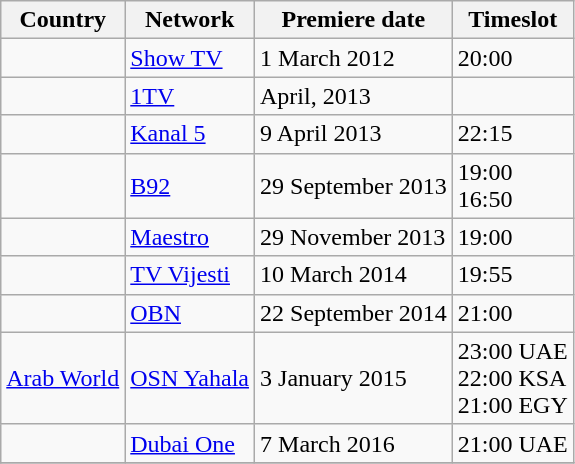<table class="wikitable">
<tr>
<th>Country</th>
<th>Network</th>
<th>Premiere date</th>
<th>Timeslot</th>
</tr>
<tr>
<td></td>
<td><a href='#'>Show TV</a></td>
<td>1 March 2012</td>
<td>20:00</td>
</tr>
<tr>
<td></td>
<td><a href='#'>1TV</a></td>
<td>April, 2013</td>
<td></td>
</tr>
<tr>
<td></td>
<td><a href='#'>Kanal 5</a></td>
<td>9 April 2013</td>
<td>22:15</td>
</tr>
<tr>
<td></td>
<td><a href='#'>B92</a></td>
<td>29 September 2013</td>
<td>19:00<br> 16:50</td>
</tr>
<tr>
<td></td>
<td><a href='#'>Maestro</a></td>
<td>29 November 2013</td>
<td>19:00</td>
</tr>
<tr>
<td></td>
<td><a href='#'>TV Vijesti</a></td>
<td>10 March 2014</td>
<td>19:55</td>
</tr>
<tr>
<td></td>
<td><a href='#'>OBN</a></td>
<td>22 September 2014</td>
<td>21:00</td>
</tr>
<tr>
<td> <a href='#'>Arab World</a></td>
<td><a href='#'>OSN Yahala</a></td>
<td>3 January 2015</td>
<td>23:00 UAE <br> 22:00 KSA <br> 21:00 EGY</td>
</tr>
<tr>
<td></td>
<td><a href='#'>Dubai One</a></td>
<td>7 March 2016</td>
<td>21:00 UAE</td>
</tr>
<tr>
</tr>
</table>
